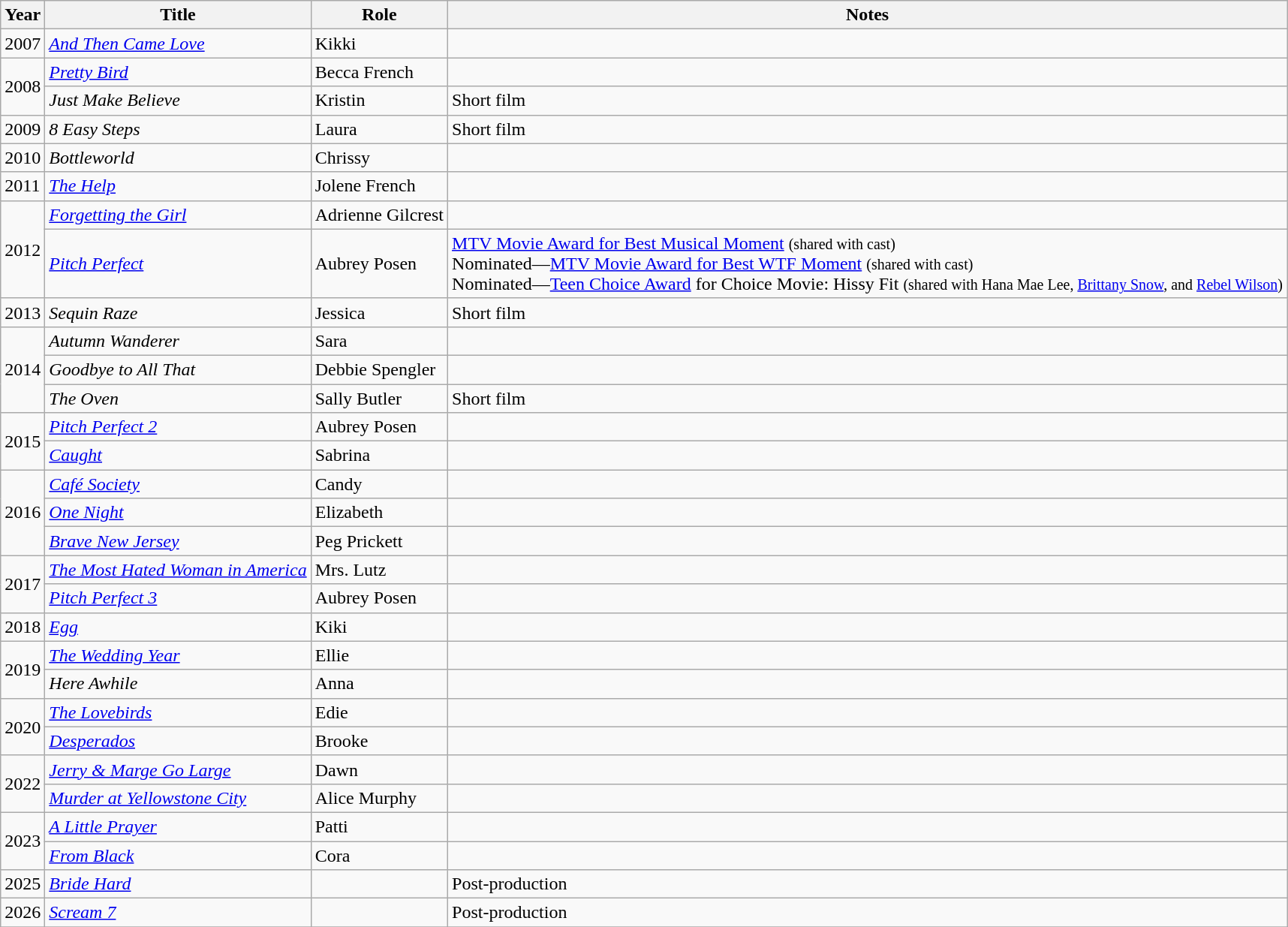<table class="wikitable sortable">
<tr>
<th>Year</th>
<th>Title</th>
<th>Role</th>
<th class="unsortable">Notes</th>
</tr>
<tr>
<td>2007</td>
<td><em><a href='#'>And Then Came Love</a></em></td>
<td>Kikki</td>
<td></td>
</tr>
<tr>
<td rowspan="2">2008</td>
<td><em><a href='#'>Pretty Bird</a></em></td>
<td>Becca French</td>
<td></td>
</tr>
<tr>
<td><em>Just Make Believe</em></td>
<td>Kristin</td>
<td>Short film</td>
</tr>
<tr>
<td>2009</td>
<td><em>8 Easy Steps</em></td>
<td>Laura</td>
<td>Short film</td>
</tr>
<tr>
<td>2010</td>
<td><em>Bottleworld</em></td>
<td>Chrissy</td>
<td></td>
</tr>
<tr>
<td>2011</td>
<td><em><a href='#'>The Help</a></em></td>
<td>Jolene French</td>
<td></td>
</tr>
<tr>
<td rowspan="2">2012</td>
<td><em><a href='#'>Forgetting the Girl</a></em></td>
<td>Adrienne Gilcrest</td>
<td></td>
</tr>
<tr>
<td><em><a href='#'>Pitch Perfect</a></em></td>
<td>Aubrey Posen</td>
<td><a href='#'>MTV Movie Award for Best Musical Moment</a> <small>(shared with cast)</small><br>Nominated—<a href='#'>MTV Movie Award for Best WTF Moment</a> <small>(shared with cast)</small><br>Nominated—<a href='#'>Teen Choice Award</a> for Choice Movie: Hissy Fit <small>(shared with Hana Mae Lee, <a href='#'>Brittany Snow</a>, and <a href='#'>Rebel Wilson</a>)</small></td>
</tr>
<tr>
<td>2013</td>
<td><em>Sequin Raze</em></td>
<td>Jessica</td>
<td>Short film</td>
</tr>
<tr>
<td rowspan="3">2014</td>
<td><em>Autumn Wanderer</em></td>
<td>Sara</td>
<td></td>
</tr>
<tr>
<td><em>Goodbye to All That</em></td>
<td>Debbie Spengler</td>
<td></td>
</tr>
<tr>
<td><em>The Oven</em></td>
<td>Sally Butler</td>
<td>Short film</td>
</tr>
<tr>
<td rowspan="2">2015</td>
<td><em><a href='#'>Pitch Perfect 2</a></em></td>
<td>Aubrey Posen</td>
<td></td>
</tr>
<tr>
<td><em><a href='#'>Caught</a></em></td>
<td>Sabrina</td>
<td></td>
</tr>
<tr>
<td rowspan="3">2016</td>
<td><em><a href='#'>Café Society</a></em></td>
<td>Candy</td>
<td></td>
</tr>
<tr>
<td><em><a href='#'>One Night</a></em></td>
<td>Elizabeth</td>
<td></td>
</tr>
<tr>
<td><em><a href='#'>Brave New Jersey</a></em></td>
<td>Peg Prickett</td>
<td></td>
</tr>
<tr>
<td rowspan="2">2017</td>
<td><em><a href='#'>The Most Hated Woman in America</a></em></td>
<td>Mrs. Lutz</td>
<td></td>
</tr>
<tr>
<td><em><a href='#'>Pitch Perfect 3</a></em></td>
<td>Aubrey Posen</td>
<td></td>
</tr>
<tr>
<td>2018</td>
<td><em><a href='#'>Egg</a></em></td>
<td>Kiki</td>
<td></td>
</tr>
<tr>
<td rowspan="2">2019</td>
<td><em><a href='#'>The Wedding Year</a></em></td>
<td>Ellie</td>
<td></td>
</tr>
<tr>
<td><em>Here Awhile</em></td>
<td>Anna</td>
</tr>
<tr>
<td rowspan="2">2020</td>
<td><em><a href='#'>The Lovebirds</a></em></td>
<td>Edie</td>
<td></td>
</tr>
<tr>
<td><em><a href='#'>Desperados</a></em></td>
<td>Brooke</td>
<td></td>
</tr>
<tr>
<td rowspan="2">2022</td>
<td><em><a href='#'>Jerry & Marge Go Large</a></em></td>
<td>Dawn</td>
<td></td>
</tr>
<tr>
<td><em><a href='#'>Murder at Yellowstone City</a></em></td>
<td>Alice Murphy</td>
<td></td>
</tr>
<tr>
<td rowspan="2">2023</td>
<td><em><a href='#'>A Little Prayer</a></em></td>
<td>Patti</td>
<td></td>
</tr>
<tr>
<td><em><a href='#'>From Black</a></em></td>
<td>Cora</td>
<td></td>
</tr>
<tr>
<td>2025</td>
<td><em><a href='#'>Bride Hard</a></em></td>
<td></td>
<td>Post-production</td>
</tr>
<tr>
<td>2026</td>
<td><em><a href='#'>Scream 7</a></em></td>
<td></td>
<td>Post-production</td>
</tr>
<tr>
</tr>
</table>
